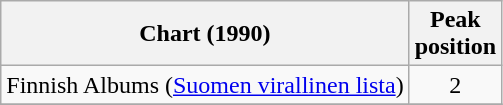<table class="wikitable sortable plainrowheaders">
<tr>
<th>Chart (1990)</th>
<th>Peak<br>position</th>
</tr>
<tr>
<td>Finnish Albums (<a href='#'>Suomen virallinen lista</a>)</td>
<td align="center">2</td>
</tr>
<tr>
</tr>
</table>
